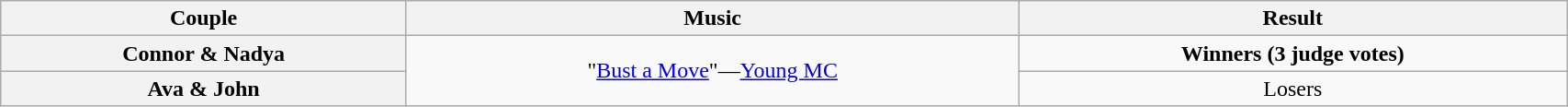<table class="wikitable sortable" style="text-align:center; width: 90%">
<tr>
<th scope="col">Couple</th>
<th scope="col" class="unsortable">Music</th>
<th scope="col" class="unsortable">Result</th>
</tr>
<tr>
<th scope="col">Connor & Nadya</th>
<td rowspan=2>"<a href='#'>Bust a Move</a>"—<a href='#'>Young MC</a></td>
<td><strong>Winners (3 judge votes)</strong></td>
</tr>
<tr>
<th scope="col">Ava & John</th>
<td>Losers</td>
</tr>
</table>
